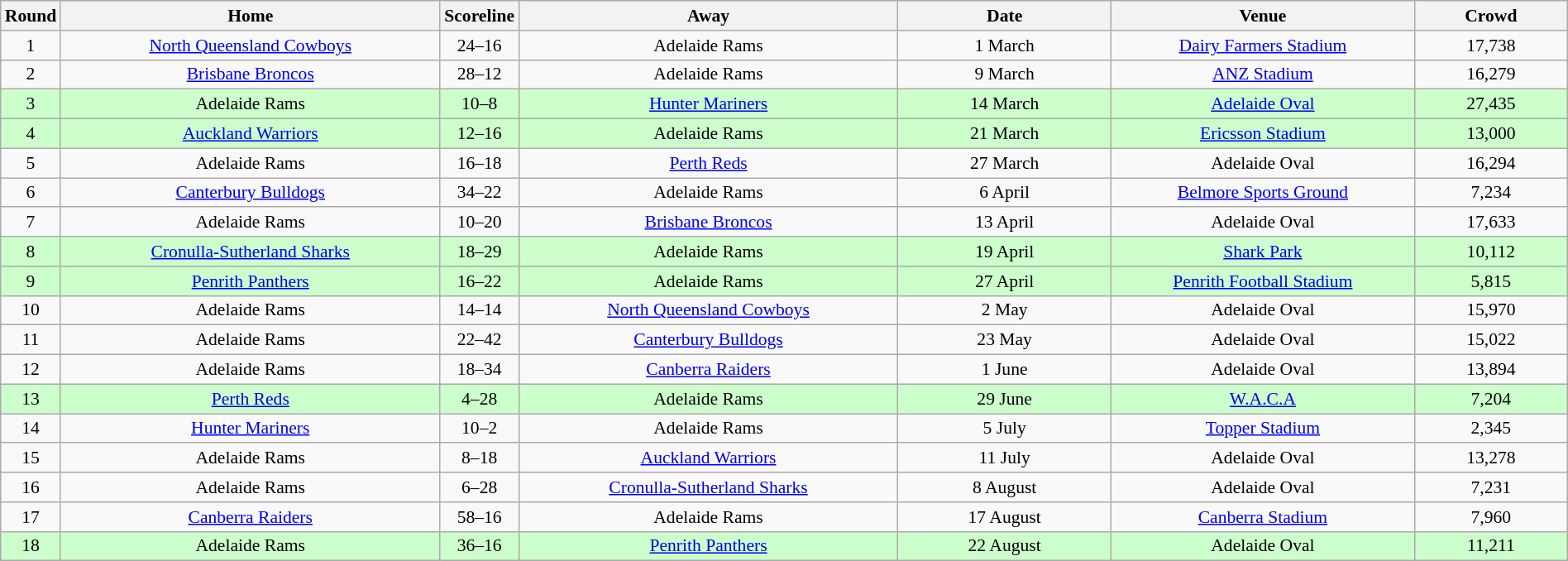<table class="wikitable" style=" font-size:90%; text-align:center;" width=100%>
<tr>
<th width=2%>Round</th>
<th width=25%>Home</th>
<th width="200pt">Scoreline</th>
<th width=25%>Away</th>
<th width=14%>Date</th>
<th width=20%>Venue</th>
<th width=10%>Crowd</th>
</tr>
<tr>
<td>1</td>
<td> <a href='#'>North Queensland Cowboys</a></td>
<td>24–16</td>
<td> Adelaide Rams</td>
<td>1 March</td>
<td><a href='#'>Dairy Farmers Stadium</a></td>
<td>17,738</td>
</tr>
<tr>
<td>2</td>
<td> <a href='#'>Brisbane Broncos</a></td>
<td>28–12</td>
<td> Adelaide Rams</td>
<td>9 March</td>
<td><a href='#'>ANZ Stadium</a></td>
<td>16,279</td>
</tr>
<tr bgcolor=#ccffcc>
<td>3</td>
<td> Adelaide Rams</td>
<td>10–8</td>
<td> <a href='#'>Hunter Mariners</a></td>
<td>14 March</td>
<td><a href='#'>Adelaide Oval</a></td>
<td>27,435</td>
</tr>
<tr bgcolor=#ccffcc>
<td>4</td>
<td> <a href='#'>Auckland Warriors</a></td>
<td>12–16</td>
<td> Adelaide Rams</td>
<td>21 March</td>
<td><a href='#'>Ericsson Stadium</a></td>
<td>13,000</td>
</tr>
<tr>
<td>5</td>
<td> Adelaide Rams</td>
<td>16–18</td>
<td> <a href='#'>Perth Reds</a></td>
<td>27 March</td>
<td>Adelaide Oval</td>
<td>16,294</td>
</tr>
<tr>
<td>6</td>
<td> <a href='#'>Canterbury Bulldogs</a></td>
<td>34–22</td>
<td> Adelaide Rams</td>
<td>6 April</td>
<td><a href='#'>Belmore Sports Ground</a></td>
<td>7,234</td>
</tr>
<tr>
<td>7</td>
<td> Adelaide Rams</td>
<td>10–20</td>
<td> <a href='#'>Brisbane Broncos</a></td>
<td>13 April</td>
<td>Adelaide Oval</td>
<td>17,633</td>
</tr>
<tr bgcolor=#ccffcc>
<td>8</td>
<td> <a href='#'>Cronulla-Sutherland Sharks</a></td>
<td>18–29</td>
<td> Adelaide Rams</td>
<td>19 April</td>
<td><a href='#'>Shark Park</a></td>
<td>10,112</td>
</tr>
<tr bgcolor=#ccffcc>
<td>9</td>
<td> <a href='#'>Penrith Panthers</a></td>
<td>16–22</td>
<td> Adelaide Rams</td>
<td>27 April</td>
<td><a href='#'>Penrith Football Stadium</a></td>
<td>5,815</td>
</tr>
<tr>
<td>10</td>
<td> Adelaide Rams</td>
<td>14–14</td>
<td> <a href='#'>North Queensland Cowboys</a></td>
<td>2 May</td>
<td>Adelaide Oval</td>
<td>15,970</td>
</tr>
<tr>
<td>11</td>
<td> Adelaide Rams</td>
<td>22–42</td>
<td> <a href='#'>Canterbury Bulldogs</a></td>
<td>23 May</td>
<td>Adelaide Oval</td>
<td>15,022</td>
</tr>
<tr>
<td>12</td>
<td> Adelaide Rams</td>
<td>18–34</td>
<td> <a href='#'>Canberra Raiders</a></td>
<td>1 June</td>
<td>Adelaide Oval</td>
<td>13,894</td>
</tr>
<tr bgcolor=#ccffcc>
<td>13</td>
<td> <a href='#'>Perth Reds</a></td>
<td>4–28</td>
<td> Adelaide Rams</td>
<td>29 June</td>
<td><a href='#'>W.A.C.A</a></td>
<td>7,204</td>
</tr>
<tr>
<td>14</td>
<td> <a href='#'>Hunter Mariners</a></td>
<td>10–2</td>
<td> Adelaide Rams</td>
<td>5 July</td>
<td><a href='#'>Topper Stadium</a></td>
<td>2,345</td>
</tr>
<tr>
<td>15</td>
<td> Adelaide Rams</td>
<td>8–18</td>
<td> <a href='#'>Auckland Warriors</a></td>
<td>11 July</td>
<td>Adelaide Oval</td>
<td>13,278</td>
</tr>
<tr>
<td>16</td>
<td> Adelaide Rams</td>
<td>6–28</td>
<td> <a href='#'>Cronulla-Sutherland Sharks</a></td>
<td>8 August</td>
<td>Adelaide Oval</td>
<td>7,231</td>
</tr>
<tr>
<td>17</td>
<td> <a href='#'>Canberra Raiders</a></td>
<td>58–16</td>
<td> Adelaide Rams</td>
<td>17 August</td>
<td><a href='#'>Canberra Stadium</a></td>
<td>7,960</td>
</tr>
<tr bgcolor=#ccffcc>
<td>18</td>
<td> Adelaide Rams</td>
<td>36–16</td>
<td> <a href='#'>Penrith Panthers</a></td>
<td>22 August</td>
<td>Adelaide Oval</td>
<td>11,211</td>
</tr>
</table>
